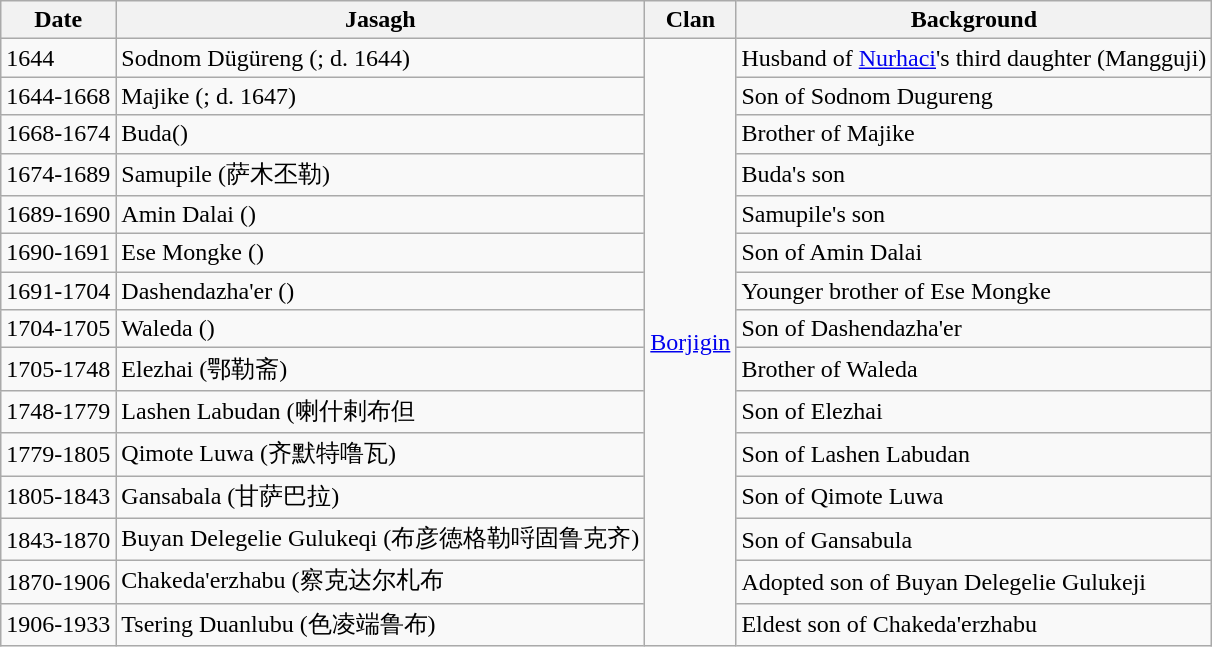<table class="wikitable">
<tr>
<th>Date</th>
<th>Jasagh</th>
<th>Clan</th>
<th>Background</th>
</tr>
<tr>
<td>1644</td>
<td>Sodnom Dügüreng (; d. 1644)</td>
<td rowspan="15"><a href='#'>Borjigin</a></td>
<td>Husband of <a href='#'>Nurhaci</a>'s third daughter (Mangguji)</td>
</tr>
<tr>
<td>1644-1668</td>
<td>Majike (; d. 1647)</td>
<td>Son of Sodnom Dugureng</td>
</tr>
<tr>
<td>1668-1674</td>
<td>Buda()</td>
<td>Brother of Majike</td>
</tr>
<tr>
<td>1674-1689</td>
<td>Samupile (萨木丕勒)</td>
<td>Buda's son</td>
</tr>
<tr>
<td>1689-1690</td>
<td>Amin Dalai ()</td>
<td>Samupile's son</td>
</tr>
<tr>
<td>1690-1691</td>
<td>Ese Mongke ()</td>
<td>Son of Amin Dalai</td>
</tr>
<tr>
<td>1691-1704</td>
<td>Dashendazha'er ()</td>
<td>Younger brother of Ese Mongke</td>
</tr>
<tr>
<td>1704-1705</td>
<td>Waleda ()</td>
<td>Son of Dashendazha'er</td>
</tr>
<tr>
<td>1705-1748</td>
<td>Elezhai (鄂勒斋)</td>
<td>Brother of Waleda</td>
</tr>
<tr>
<td>1748-1779</td>
<td>Lashen Labudan (喇什剌布但</td>
<td>Son of Elezhai</td>
</tr>
<tr>
<td>1779-1805</td>
<td>Qimote Luwa (齐默特噜瓦)</td>
<td>Son of Lashen Labudan</td>
</tr>
<tr>
<td>1805-1843</td>
<td>Gansabala (甘萨巴拉)</td>
<td>Son of Qimote Luwa</td>
</tr>
<tr>
<td>1843-1870</td>
<td>Buyan Delegelie Gulukeqi (布彦徳格勒哷固鲁克齐)</td>
<td>Son of Gansabula</td>
</tr>
<tr>
<td>1870-1906</td>
<td>Chakeda'erzhabu (察克达尔札布</td>
<td>Adopted son of Buyan Delegelie Gulukeji</td>
</tr>
<tr>
<td>1906-1933</td>
<td>Tsering Duanlubu (色凌端鲁布)</td>
<td>Eldest son of Chakeda'erzhabu</td>
</tr>
</table>
